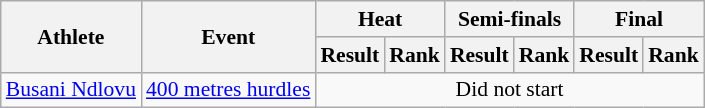<table class="wikitable" style="font-size:90%; text-align:center">
<tr>
<th rowspan="2">Athlete</th>
<th rowspan="2">Event</th>
<th colspan="2">Heat</th>
<th colspan="2">Semi-finals</th>
<th colspan="2">Final</th>
</tr>
<tr>
<th>Result</th>
<th>Rank</th>
<th>Result</th>
<th>Rank</th>
<th>Result</th>
<th>Rank</th>
</tr>
<tr>
<td align="left"><a href='#'>Busani Ndlovu</a></td>
<td align="left"><a href='#'>400 metres hurdles</a></td>
<td colspan="6">Did not start</td>
</tr>
</table>
